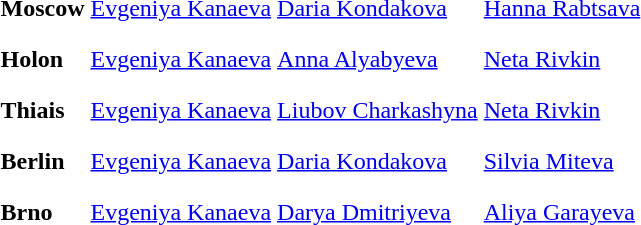<table>
<tr>
<th scope=row style="text-align:left">Moscow</th>
<td style="height:30px;"> <a href='#'>Evgeniya Kanaeva</a></td>
<td style="height:30px;"> <a href='#'>Daria Kondakova</a></td>
<td style="height:30px;"> <a href='#'>Hanna Rabtsava</a></td>
</tr>
<tr>
<th scope=row style="text-align:left">Holon</th>
<td style="height:30px;"> <a href='#'>Evgeniya Kanaeva</a></td>
<td style="height:30px;"> <a href='#'>Anna Alyabyeva</a></td>
<td style="height:30px;"> <a href='#'>Neta Rivkin</a></td>
</tr>
<tr>
<th scope=row style="text-align:left">Thiais</th>
<td style="height:30px;"> <a href='#'>Evgeniya Kanaeva</a></td>
<td style="height:30px;"> <a href='#'>Liubov Charkashyna</a></td>
<td style="height:30px;"> <a href='#'>Neta Rivkin</a></td>
</tr>
<tr>
<th scope=row style="text-align:left">Berlin</th>
<td style="height:30px;"> <a href='#'>Evgeniya Kanaeva</a></td>
<td style="height:30px;"> <a href='#'>Daria Kondakova</a></td>
<td style="height:30px;"> <a href='#'>Silvia Miteva</a></td>
</tr>
<tr>
<th scope=row style="text-align:left">Brno</th>
<td style="height:30px;"> <a href='#'>Evgeniya Kanaeva</a></td>
<td style="height:30px;"> <a href='#'>Darya Dmitriyeva</a></td>
<td style="height:30px;"> <a href='#'>Aliya Garayeva</a></td>
</tr>
<tr>
</tr>
</table>
